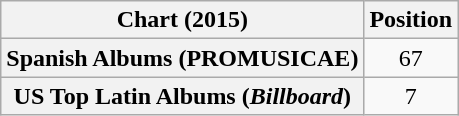<table class="wikitable plainrowheaders" style="text-align:center;">
<tr>
<th scope="col">Chart (2015)</th>
<th scope="col">Position</th>
</tr>
<tr>
<th scope="row">Spanish Albums (PROMUSICAE)</th>
<td>67</td>
</tr>
<tr>
<th scope="row">US Top Latin Albums (<em>Billboard</em>)</th>
<td>7</td>
</tr>
</table>
